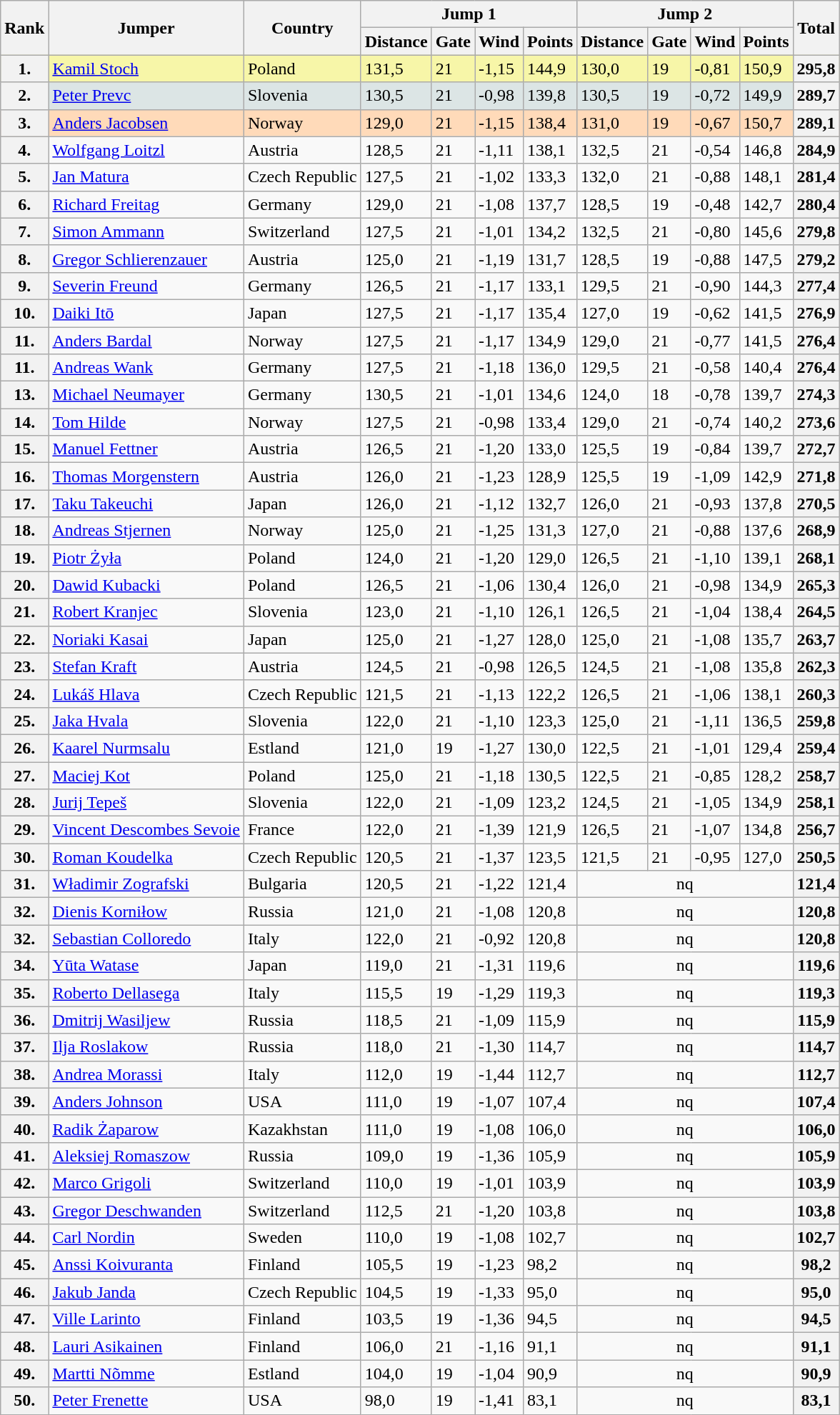<table class="wikitable sortable" style="margin-bottom: 10px">
<tr>
<th rowspan="2">Rank</th>
<th rowspan="2">Jumper</th>
<th rowspan="2">Country</th>
<th colspan="4">Jump 1</th>
<th colspan="4">Jump 2</th>
<th rowspan="2">Total</th>
</tr>
<tr>
<th>Distance</th>
<th>Gate</th>
<th>Wind</th>
<th>Points</th>
<th>Distance</th>
<th>Gate</th>
<th>Wind</th>
<th>Points</th>
</tr>
<tr bgcolor="F7F6A8">
<th>1.</th>
<td><a href='#'>Kamil Stoch</a></td>
<td>Poland</td>
<td>131,5</td>
<td>21</td>
<td>-1,15</td>
<td>144,9</td>
<td>130,0</td>
<td>19</td>
<td>-0,81</td>
<td>150,9</td>
<th>295,8</th>
</tr>
<tr bgcolor="DCE5E5">
<th>2.</th>
<td><a href='#'>Peter Prevc</a></td>
<td>Slovenia</td>
<td>130,5</td>
<td>21</td>
<td>-0,98</td>
<td>139,8</td>
<td>130,5</td>
<td>19</td>
<td>-0,72</td>
<td>149,9</td>
<th>289,7</th>
</tr>
<tr bgcolor="FFDAB9">
<th>3.</th>
<td><a href='#'>Anders Jacobsen</a></td>
<td>Norway</td>
<td>129,0</td>
<td>21</td>
<td>-1,15</td>
<td>138,4</td>
<td>131,0</td>
<td>19</td>
<td>-0,67</td>
<td>150,7</td>
<th>289,1</th>
</tr>
<tr>
<th>4.</th>
<td><a href='#'>Wolfgang Loitzl</a></td>
<td>Austria</td>
<td>128,5</td>
<td>21</td>
<td>-1,11</td>
<td>138,1</td>
<td>132,5</td>
<td>21</td>
<td>-0,54</td>
<td>146,8</td>
<th>284,9</th>
</tr>
<tr>
<th>5.</th>
<td><a href='#'>Jan Matura</a></td>
<td>Czech Republic</td>
<td>127,5</td>
<td>21</td>
<td>-1,02</td>
<td>133,3</td>
<td>132,0</td>
<td>21</td>
<td>-0,88</td>
<td>148,1</td>
<th>281,4</th>
</tr>
<tr>
<th>6.</th>
<td><a href='#'>Richard Freitag</a></td>
<td>Germany</td>
<td>129,0</td>
<td>21</td>
<td>-1,08</td>
<td>137,7</td>
<td>128,5</td>
<td>19</td>
<td>-0,48</td>
<td>142,7</td>
<th>280,4</th>
</tr>
<tr>
<th>7.</th>
<td><a href='#'>Simon Ammann</a></td>
<td>Switzerland</td>
<td>127,5</td>
<td>21</td>
<td>-1,01</td>
<td>134,2</td>
<td>132,5</td>
<td>21</td>
<td>-0,80</td>
<td>145,6</td>
<th>279,8</th>
</tr>
<tr>
<th>8.</th>
<td><a href='#'>Gregor Schlierenzauer</a></td>
<td>Austria</td>
<td>125,0</td>
<td>21</td>
<td>-1,19</td>
<td>131,7</td>
<td>128,5</td>
<td>19</td>
<td>-0,88</td>
<td>147,5</td>
<th>279,2</th>
</tr>
<tr>
<th>9.</th>
<td><a href='#'>Severin Freund</a></td>
<td>Germany</td>
<td>126,5</td>
<td>21</td>
<td>-1,17</td>
<td>133,1</td>
<td>129,5</td>
<td>21</td>
<td>-0,90</td>
<td>144,3</td>
<th>277,4</th>
</tr>
<tr>
<th>10.</th>
<td><a href='#'>Daiki Itō</a></td>
<td>Japan</td>
<td>127,5</td>
<td>21</td>
<td>-1,17</td>
<td>135,4</td>
<td>127,0</td>
<td>19</td>
<td>-0,62</td>
<td>141,5</td>
<th>276,9</th>
</tr>
<tr>
<th>11.</th>
<td><a href='#'>Anders Bardal</a></td>
<td>Norway</td>
<td>127,5</td>
<td>21</td>
<td>-1,17</td>
<td>134,9</td>
<td>129,0</td>
<td>21</td>
<td>-0,77</td>
<td>141,5</td>
<th>276,4</th>
</tr>
<tr>
<th>11.</th>
<td><a href='#'>Andreas Wank</a></td>
<td>Germany</td>
<td>127,5</td>
<td>21</td>
<td>-1,18</td>
<td>136,0</td>
<td>129,5</td>
<td>21</td>
<td>-0,58</td>
<td>140,4</td>
<th>276,4</th>
</tr>
<tr>
<th>13.</th>
<td><a href='#'>Michael Neumayer</a></td>
<td>Germany</td>
<td>130,5</td>
<td>21</td>
<td>-1,01</td>
<td>134,6</td>
<td>124,0</td>
<td>18</td>
<td>-0,78</td>
<td>139,7</td>
<th>274,3</th>
</tr>
<tr>
<th>14.</th>
<td><a href='#'>Tom Hilde</a></td>
<td>Norway</td>
<td>127,5</td>
<td>21</td>
<td>-0,98</td>
<td>133,4</td>
<td>129,0</td>
<td>21</td>
<td>-0,74</td>
<td>140,2</td>
<th>273,6</th>
</tr>
<tr>
<th>15.</th>
<td><a href='#'>Manuel Fettner</a></td>
<td>Austria</td>
<td>126,5</td>
<td>21</td>
<td>-1,20</td>
<td>133,0</td>
<td>125,5</td>
<td>19</td>
<td>-0,84</td>
<td>139,7</td>
<th>272,7</th>
</tr>
<tr>
<th>16.</th>
<td><a href='#'>Thomas Morgenstern</a></td>
<td>Austria</td>
<td>126,0</td>
<td>21</td>
<td>-1,23</td>
<td>128,9</td>
<td>125,5</td>
<td>19</td>
<td>-1,09</td>
<td>142,9</td>
<th>271,8</th>
</tr>
<tr>
<th>17.</th>
<td><a href='#'>Taku Takeuchi</a></td>
<td>Japan</td>
<td>126,0</td>
<td>21</td>
<td>-1,12</td>
<td>132,7</td>
<td>126,0</td>
<td>21</td>
<td>-0,93</td>
<td>137,8</td>
<th>270,5</th>
</tr>
<tr>
<th>18.</th>
<td><a href='#'>Andreas Stjernen</a></td>
<td>Norway</td>
<td>125,0</td>
<td>21</td>
<td>-1,25</td>
<td>131,3</td>
<td>127,0</td>
<td>21</td>
<td>-0,88</td>
<td>137,6</td>
<th>268,9</th>
</tr>
<tr>
<th>19.</th>
<td><a href='#'>Piotr Żyła</a></td>
<td>Poland</td>
<td>124,0</td>
<td>21</td>
<td>-1,20</td>
<td>129,0</td>
<td>126,5</td>
<td>21</td>
<td>-1,10</td>
<td>139,1</td>
<th>268,1</th>
</tr>
<tr>
<th>20.</th>
<td><a href='#'>Dawid Kubacki</a></td>
<td>Poland</td>
<td>126,5</td>
<td>21</td>
<td>-1,06</td>
<td>130,4</td>
<td>126,0</td>
<td>21</td>
<td>-0,98</td>
<td>134,9</td>
<th>265,3</th>
</tr>
<tr>
<th>21.</th>
<td><a href='#'>Robert Kranjec</a></td>
<td>Slovenia</td>
<td>123,0</td>
<td>21</td>
<td>-1,10</td>
<td>126,1</td>
<td>126,5</td>
<td>21</td>
<td>-1,04</td>
<td>138,4</td>
<th>264,5</th>
</tr>
<tr>
<th>22.</th>
<td><a href='#'>Noriaki Kasai</a></td>
<td>Japan</td>
<td>125,0</td>
<td>21</td>
<td>-1,27</td>
<td>128,0</td>
<td>125,0</td>
<td>21</td>
<td>-1,08</td>
<td>135,7</td>
<th>263,7</th>
</tr>
<tr>
<th>23.</th>
<td><a href='#'>Stefan Kraft</a></td>
<td>Austria</td>
<td>124,5</td>
<td>21</td>
<td>-0,98</td>
<td>126,5</td>
<td>124,5</td>
<td>21</td>
<td>-1,08</td>
<td>135,8</td>
<th>262,3</th>
</tr>
<tr>
<th>24.</th>
<td><a href='#'>Lukáš Hlava</a></td>
<td>Czech Republic</td>
<td>121,5</td>
<td>21</td>
<td>-1,13</td>
<td>122,2</td>
<td>126,5</td>
<td>21</td>
<td>-1,06</td>
<td>138,1</td>
<th>260,3</th>
</tr>
<tr>
<th>25.</th>
<td><a href='#'>Jaka Hvala</a></td>
<td>Slovenia</td>
<td>122,0</td>
<td>21</td>
<td>-1,10</td>
<td>123,3</td>
<td>125,0</td>
<td>21</td>
<td>-1,11</td>
<td>136,5</td>
<th>259,8</th>
</tr>
<tr>
<th>26.</th>
<td><a href='#'>Kaarel Nurmsalu</a></td>
<td>Estland</td>
<td>121,0</td>
<td>19</td>
<td>-1,27</td>
<td>130,0</td>
<td>122,5</td>
<td>21</td>
<td>-1,01</td>
<td>129,4</td>
<th>259,4</th>
</tr>
<tr>
<th>27.</th>
<td><a href='#'>Maciej Kot</a></td>
<td>Poland</td>
<td>125,0</td>
<td>21</td>
<td>-1,18</td>
<td>130,5</td>
<td>122,5</td>
<td>21</td>
<td>-0,85</td>
<td>128,2</td>
<th>258,7</th>
</tr>
<tr>
<th>28.</th>
<td><a href='#'>Jurij Tepeš</a></td>
<td>Slovenia</td>
<td>122,0</td>
<td>21</td>
<td>-1,09</td>
<td>123,2</td>
<td>124,5</td>
<td>21</td>
<td>-1,05</td>
<td>134,9</td>
<th>258,1</th>
</tr>
<tr>
<th>29.</th>
<td><a href='#'>Vincent Descombes Sevoie</a></td>
<td>France</td>
<td>122,0</td>
<td>21</td>
<td>-1,39</td>
<td>121,9</td>
<td>126,5</td>
<td>21</td>
<td>-1,07</td>
<td>134,8</td>
<th>256,7</th>
</tr>
<tr>
<th>30.</th>
<td><a href='#'>Roman Koudelka</a></td>
<td>Czech Republic</td>
<td>120,5</td>
<td>21</td>
<td>-1,37</td>
<td>123,5</td>
<td>121,5</td>
<td>21</td>
<td>-0,95</td>
<td>127,0</td>
<th>250,5</th>
</tr>
<tr>
<th>31.</th>
<td><a href='#'>Władimir Zografski</a></td>
<td>Bulgaria</td>
<td>120,5</td>
<td>21</td>
<td>-1,22</td>
<td>121,4</td>
<td colspan="4" style="text-align:center;">nq</td>
<th>121,4</th>
</tr>
<tr>
<th>32.</th>
<td><a href='#'>Dienis Korniłow</a></td>
<td>Russia</td>
<td>121,0</td>
<td>21</td>
<td>-1,08</td>
<td>120,8</td>
<td colspan="4" style="text-align:center;">nq</td>
<th>120,8</th>
</tr>
<tr>
<th>32.</th>
<td><a href='#'>Sebastian Colloredo</a></td>
<td>Italy</td>
<td>122,0</td>
<td>21</td>
<td>-0,92</td>
<td>120,8</td>
<td colspan="4" style="text-align:center;">nq</td>
<th>120,8</th>
</tr>
<tr>
<th>34.</th>
<td><a href='#'>Yūta Watase</a></td>
<td>Japan</td>
<td>119,0</td>
<td>21</td>
<td>-1,31</td>
<td>119,6</td>
<td colspan="4" style="text-align:center;">nq</td>
<th>119,6</th>
</tr>
<tr>
<th>35.</th>
<td><a href='#'>Roberto Dellasega</a></td>
<td>Italy</td>
<td>115,5</td>
<td>19</td>
<td>-1,29</td>
<td>119,3</td>
<td colspan="4" style="text-align:center;">nq</td>
<th>119,3</th>
</tr>
<tr>
<th>36.</th>
<td><a href='#'>Dmitrij Wasiljew</a></td>
<td>Russia</td>
<td>118,5</td>
<td>21</td>
<td>-1,09</td>
<td>115,9</td>
<td colspan="4" style="text-align:center;">nq</td>
<th>115,9</th>
</tr>
<tr>
<th>37.</th>
<td><a href='#'>Ilja Roslakow</a></td>
<td>Russia</td>
<td>118,0</td>
<td>21</td>
<td>-1,30</td>
<td>114,7</td>
<td colspan="4" style="text-align:center;">nq</td>
<th>114,7</th>
</tr>
<tr>
<th>38.</th>
<td><a href='#'>Andrea Morassi</a></td>
<td>Italy</td>
<td>112,0</td>
<td>19</td>
<td>-1,44</td>
<td>112,7</td>
<td colspan="4" style="text-align:center;">nq</td>
<th>112,7</th>
</tr>
<tr>
<th>39.</th>
<td><a href='#'>Anders Johnson</a></td>
<td>USA</td>
<td>111,0</td>
<td>19</td>
<td>-1,07</td>
<td>107,4</td>
<td colspan="4" style="text-align:center;">nq</td>
<th>107,4</th>
</tr>
<tr>
<th>40.</th>
<td><a href='#'>Radik Żaparow</a></td>
<td>Kazakhstan</td>
<td>111,0</td>
<td>19</td>
<td>-1,08</td>
<td>106,0</td>
<td colspan="4" style="text-align:center;">nq</td>
<th>106,0</th>
</tr>
<tr>
<th>41.</th>
<td><a href='#'>Aleksiej Romaszow</a></td>
<td>Russia</td>
<td>109,0</td>
<td>19</td>
<td>-1,36</td>
<td>105,9</td>
<td colspan="4" style="text-align:center;">nq</td>
<th>105,9</th>
</tr>
<tr>
<th>42.</th>
<td><a href='#'>Marco Grigoli</a></td>
<td>Switzerland</td>
<td>110,0</td>
<td>19</td>
<td>-1,01</td>
<td>103,9</td>
<td colspan="4" style="text-align:center;">nq</td>
<th>103,9</th>
</tr>
<tr>
<th>43.</th>
<td><a href='#'>Gregor Deschwanden</a></td>
<td>Switzerland</td>
<td>112,5</td>
<td>21</td>
<td>-1,20</td>
<td>103,8</td>
<td colspan="4" style="text-align:center;">nq</td>
<th>103,8</th>
</tr>
<tr>
<th>44.</th>
<td><a href='#'>Carl Nordin</a></td>
<td>Sweden</td>
<td>110,0</td>
<td>19</td>
<td>-1,08</td>
<td>102,7</td>
<td colspan="4" style="text-align:center;">nq</td>
<th>102,7</th>
</tr>
<tr>
<th>45.</th>
<td><a href='#'>Anssi Koivuranta</a></td>
<td>Finland</td>
<td>105,5</td>
<td>19</td>
<td>-1,23</td>
<td>98,2</td>
<td colspan="4" style="text-align:center;">nq</td>
<th>98,2</th>
</tr>
<tr>
<th>46.</th>
<td><a href='#'>Jakub Janda</a></td>
<td>Czech Republic</td>
<td>104,5</td>
<td>19</td>
<td>-1,33</td>
<td>95,0</td>
<td colspan="4" style="text-align:center;">nq</td>
<th>95,0</th>
</tr>
<tr>
<th>47.</th>
<td><a href='#'>Ville Larinto</a></td>
<td>Finland</td>
<td>103,5</td>
<td>19</td>
<td>-1,36</td>
<td>94,5</td>
<td colspan="4" style="text-align:center;">nq</td>
<th>94,5</th>
</tr>
<tr>
<th>48.</th>
<td><a href='#'>Lauri Asikainen</a></td>
<td>Finland</td>
<td>106,0</td>
<td>21</td>
<td>-1,16</td>
<td>91,1</td>
<td colspan="4" style="text-align:center;">nq</td>
<th>91,1</th>
</tr>
<tr>
<th>49.</th>
<td><a href='#'>Martti Nõmme</a></td>
<td>Estland</td>
<td>104,0</td>
<td>19</td>
<td>-1,04</td>
<td>90,9</td>
<td colspan="4" style="text-align:center;">nq</td>
<th>90,9</th>
</tr>
<tr>
<th>50.</th>
<td><a href='#'>Peter Frenette</a></td>
<td>USA</td>
<td>98,0</td>
<td>19</td>
<td>-1,41</td>
<td>83,1</td>
<td colspan="4" style="text-align:center;">nq</td>
<th>83,1</th>
</tr>
</table>
